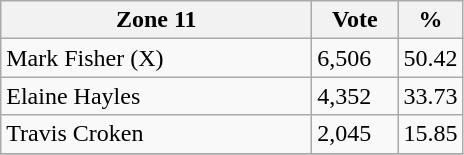<table class="wikitable">
<tr>
<th bgcolor="#DDDDFF" width="200px">Zone 11</th>
<th bgcolor="#DDDDFF" width="50px">Vote</th>
<th bgcolor="#DDDDFF" width="30px">%</th>
</tr>
<tr>
<td>Mark Fisher (X)</td>
<td>6,506</td>
<td>50.42</td>
</tr>
<tr>
<td>Elaine Hayles</td>
<td>4,352</td>
<td>33.73</td>
</tr>
<tr>
<td>Travis Croken</td>
<td>2,045</td>
<td>15.85</td>
</tr>
<tr>
</tr>
</table>
